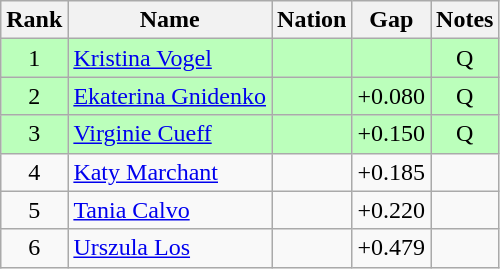<table class="wikitable sortable" style="text-align:center">
<tr>
<th>Rank</th>
<th>Name</th>
<th>Nation</th>
<th>Gap</th>
<th>Notes</th>
</tr>
<tr bgcolor=bbffbb>
<td>1</td>
<td align=left><a href='#'>Kristina Vogel</a></td>
<td align=left></td>
<td></td>
<td>Q</td>
</tr>
<tr bgcolor=bbffbb>
<td>2</td>
<td align=left><a href='#'>Ekaterina Gnidenko</a></td>
<td align=left></td>
<td>+0.080</td>
<td>Q</td>
</tr>
<tr bgcolor=bbffbb>
<td>3</td>
<td align=left><a href='#'>Virginie Cueff</a></td>
<td align=left></td>
<td>+0.150</td>
<td>Q</td>
</tr>
<tr>
<td>4</td>
<td align=left><a href='#'>Katy Marchant</a></td>
<td align=left></td>
<td>+0.185</td>
<td></td>
</tr>
<tr>
<td>5</td>
<td align=left><a href='#'>Tania Calvo</a></td>
<td align=left></td>
<td>+0.220</td>
<td></td>
</tr>
<tr>
<td>6</td>
<td align=left><a href='#'>Urszula Los</a></td>
<td align=left></td>
<td>+0.479</td>
<td></td>
</tr>
</table>
